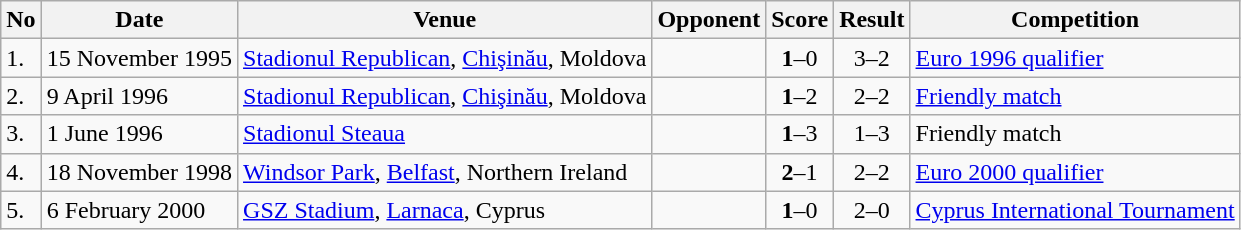<table class="wikitable" style="font-size:100%;">
<tr>
<th>No</th>
<th>Date</th>
<th>Venue</th>
<th>Opponent</th>
<th>Score</th>
<th>Result</th>
<th>Competition</th>
</tr>
<tr>
<td>1.</td>
<td>15 November 1995</td>
<td><a href='#'> Stadionul Republican</a>, <a href='#'>Chişinău</a>, Moldova</td>
<td></td>
<td align=center><strong>1</strong>–0</td>
<td align=center>3–2</td>
<td><a href='#'> Euro 1996 qualifier</a></td>
</tr>
<tr>
<td>2.</td>
<td>9 April 1996</td>
<td><a href='#'> Stadionul Republican</a>,  <a href='#'>Chişinău</a>, Moldova</td>
<td></td>
<td align=center><strong>1</strong>–2</td>
<td align=center>2–2</td>
<td><a href='#'> Friendly match</a></td>
</tr>
<tr>
<td>3.</td>
<td>1 June 1996</td>
<td><a href='#'> Stadionul Steaua</a></td>
<td></td>
<td align=center><strong>1</strong>–3</td>
<td align=center>1–3</td>
<td>Friendly match</td>
</tr>
<tr>
<td>4.</td>
<td>18 November 1998</td>
<td><a href='#'>Windsor Park</a>, <a href='#'>Belfast</a>, Northern Ireland</td>
<td></td>
<td align=center><strong>2</strong>–1</td>
<td align=center>2–2</td>
<td><a href='#'> Euro 2000 qualifier</a></td>
</tr>
<tr>
<td>5.</td>
<td>6 February 2000</td>
<td><a href='#'>GSZ Stadium</a>, <a href='#'>Larnaca</a>, Cyprus</td>
<td></td>
<td align=center><strong>1</strong>–0</td>
<td align=center>2–0</td>
<td><a href='#'> Cyprus International Tournament</a></td>
</tr>
</table>
